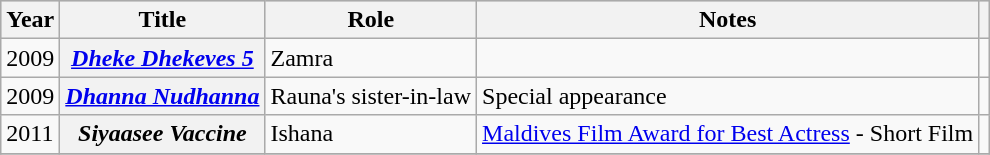<table class="wikitable sortable plainrowheaders">
<tr style="background:#ccc; text-align:center;">
<th scope="col">Year</th>
<th scope="col">Title</th>
<th scope="col">Role</th>
<th scope="col">Notes</th>
<th scope="col" class="unsortable"></th>
</tr>
<tr>
<td>2009</td>
<th scope="row"><em><a href='#'>Dheke Dhekeves 5</a></em></th>
<td>Zamra</td>
<td></td>
<td style="text-align: center;"></td>
</tr>
<tr>
<td>2009</td>
<th scope="row"><em><a href='#'>Dhanna Nudhanna</a></em></th>
<td>Rauna's sister-in-law</td>
<td>Special appearance</td>
<td style="text-align: center;"></td>
</tr>
<tr>
<td>2011</td>
<th scope="row"><em>Siyaasee Vaccine</em></th>
<td>Ishana</td>
<td><a href='#'>Maldives Film Award for Best Actress</a> - Short Film</td>
<td></td>
</tr>
<tr>
</tr>
</table>
